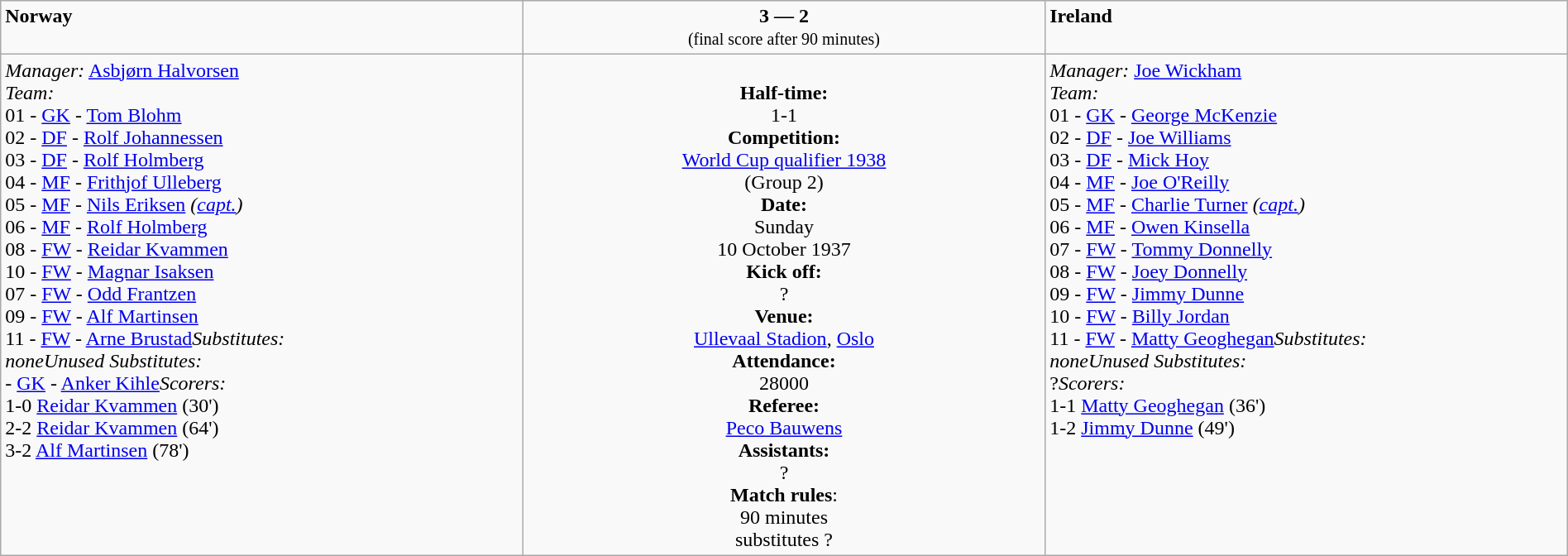<table border=0 class="wikitable" width=100%>
<tr>
<td width=33% valign=top><span> <strong>Norway</strong></span></td>
<td width=33% valign=top align=center><span><strong>3 — 2</strong></span><br><small>(final score after 90 minutes)</small></td>
<td width=33% valign=top><span>  <strong>Ireland</strong></span></td>
</tr>
<tr>
<td valign=top><em>Manager:</em>  <a href='#'>Asbjørn Halvorsen</a><br><em>Team:</em>
<br>01 - <a href='#'>GK</a> - <a href='#'>Tom Blohm</a>
<br>02 - <a href='#'>DF</a> - <a href='#'>Rolf Johannessen</a>
<br>03 - <a href='#'>DF</a> - <a href='#'>Rolf Holmberg</a>
<br>04 - <a href='#'>MF</a> - <a href='#'>Frithjof Ulleberg</a>
<br>05 - <a href='#'>MF</a> - <a href='#'>Nils Eriksen</a> <em>(<a href='#'>capt.</a>)</em>
<br>06 - <a href='#'>MF</a> - <a href='#'>Rolf Holmberg</a>
<br>08 - <a href='#'>FW</a> - <a href='#'>Reidar Kvammen</a>
<br>10 - <a href='#'>FW</a> - <a href='#'>Magnar Isaksen</a>
<br>07 - <a href='#'>FW</a> - <a href='#'>Odd Frantzen</a>
<br>09 - <a href='#'>FW</a> - <a href='#'>Alf Martinsen</a>
<br>11 - <a href='#'>FW</a> - <a href='#'>Arne Brustad</a><em>Substitutes:</em><br><em>none</em><em>Unused Substitutes:</em>
<br> - <a href='#'>GK</a> - <a href='#'>Anker Kihle</a><em>Scorers:</em>
<br>1-0 <a href='#'>Reidar Kvammen</a> (30')
<br>2-2 <a href='#'>Reidar Kvammen</a> (64')
<br>3-2 <a href='#'>Alf Martinsen</a> (78')</td>
<td valign=middle align=center><br><strong>Half-time:</strong><br>1-1<br><strong>Competition:</strong><br><a href='#'>World Cup qualifier 1938</a><br> (Group 2)<br><strong>Date:</strong><br>Sunday<br>10 October 1937<br><strong>Kick off:</strong><br>?<br><strong>Venue:</strong><br><a href='#'>Ullevaal Stadion</a>, <a href='#'>Oslo</a><br><strong>Attendance:</strong><br> 28000<br><strong>Referee:</strong><br><a href='#'>Peco Bauwens</a> <br><strong>Assistants:</strong><br>?<br><strong>Match rules</strong>:<br>90 minutes<br> substitutes ?
</td>
<td valign=top><em>Manager:</em>  <a href='#'>Joe Wickham</a><br><em>Team:</em>
<br>01 - <a href='#'>GK</a> - <a href='#'>George McKenzie</a>
<br>02 - <a href='#'>DF</a> - <a href='#'>Joe Williams</a>
<br>03 - <a href='#'>DF</a> - <a href='#'>Mick Hoy</a>
<br>04 - <a href='#'>MF</a> - <a href='#'>Joe O'Reilly</a>
<br>05 - <a href='#'>MF</a> - <a href='#'>Charlie Turner</a> <em>(<a href='#'>capt.</a>)</em>
<br>06 - <a href='#'>MF</a> - <a href='#'>Owen Kinsella</a>
<br>07 - <a href='#'>FW</a> - <a href='#'>Tommy Donnelly</a>
<br>08 - <a href='#'>FW</a> - <a href='#'>Joey Donnelly</a>
<br>09 - <a href='#'>FW</a> - <a href='#'>Jimmy Dunne</a>
<br>10 - <a href='#'>FW</a> - <a href='#'>Billy Jordan</a>
<br>11 - <a href='#'>FW</a> - <a href='#'>Matty Geoghegan</a><em>Substitutes:</em><br><em>none</em><em>Unused Substitutes:</em>
<br> ?<em>Scorers:</em>
<br>1-1 <a href='#'>Matty Geoghegan</a> (36')
<br>1-2 <a href='#'>Jimmy Dunne</a> (49')</td>
</tr>
</table>
